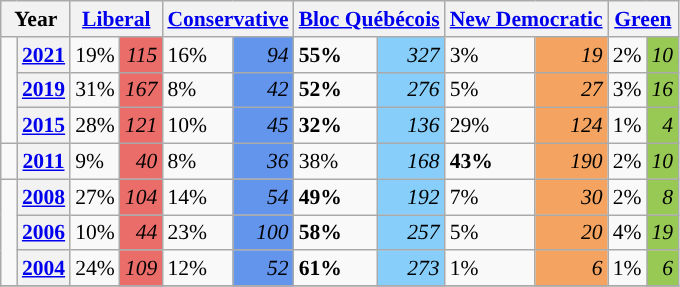<table class="wikitable" style="width:400; font-size:90%; margin-left:1em;">
<tr>
<th colspan="2" scope="col">Year</th>
<th colspan="2" scope="col"><a href='#'>Liberal</a></th>
<th colspan="2" scope="col"><a href='#'>Conservative</a></th>
<th colspan="2" scope="col"><a href='#'>Bloc Québécois</a></th>
<th colspan="2" scope="col"><a href='#'>New Democratic</a></th>
<th colspan="2" scope="col"><a href='#'>Green</a></th>
</tr>
<tr>
<td rowspan="3" style="width: 0.25em; background-color: "></td>
<th><a href='#'>2021</a></th>
<td>19%</td>
<td style="text-align:right; background:#EA6D6A;"><em>115</em></td>
<td>16%</td>
<td style="text-align:right; background:#6495ED;"><em>94</em></td>
<td><strong>55%</strong></td>
<td style="text-align:right; background:#87CEFA;"><em>327</em></td>
<td>3%</td>
<td style="text-align:right; background:#F4A460;"><em>19</em></td>
<td>2%</td>
<td style="text-align:right; background:#99C955;"><em>10</em></td>
</tr>
<tr>
<th><a href='#'>2019</a></th>
<td>31%</td>
<td style="text-align:right; background:#EA6D6A;"><em>167</em></td>
<td>8%</td>
<td style="text-align:right; background:#6495ED;"><em>42</em></td>
<td><strong>52%</strong></td>
<td style="text-align:right; background:#87CEFA;"><em>276</em></td>
<td>5%</td>
<td style="text-align:right; background:#F4A460;"><em>27</em></td>
<td>3%</td>
<td style="text-align:right; background:#99C955;"><em>16</em></td>
</tr>
<tr>
<th><a href='#'>2015</a></th>
<td>28%</td>
<td style="text-align:right; background:#EA6D6A;"><em>121</em></td>
<td>10%</td>
<td style="text-align:right; background:#6495ED;"><em>45</em></td>
<td><strong>32%</strong></td>
<td style="text-align:right; background:#87CEFA;"><em>136</em></td>
<td>29%</td>
<td style="text-align:right; background:#F4A460;"><em>124</em></td>
<td>1%</td>
<td style="text-align:right; background:#99C955;"><em>4</em></td>
</tr>
<tr>
<td style="width: 0.25em; background-color: "></td>
<th><a href='#'>2011</a></th>
<td>9%</td>
<td style="text-align:right; background:#EA6D6A;"><em>40</em></td>
<td>8%</td>
<td style="text-align:right; background:#6495ED;"><em>36</em></td>
<td>38%</td>
<td style="text-align:right; background:#87CEFA;"><em>168</em></td>
<td><strong>43%</strong></td>
<td style="text-align:right; background:#F4A460;"><em>190</em></td>
<td>2%</td>
<td style="text-align:right; background:#99C955;"><em>10</em></td>
</tr>
<tr>
<td rowspan="3" style="width: 0.25em; background-color: "></td>
<th><a href='#'>2008</a></th>
<td>27%</td>
<td style="text-align:right; background:#EA6D6A;"><em>104</em></td>
<td>14%</td>
<td style="text-align:right; background:#6495ED;"><em>54</em></td>
<td><strong>49%</strong></td>
<td style="text-align:right; background:#87CEFA;"><em>192</em></td>
<td>7%</td>
<td style="text-align:right; background:#F4A460;"><em>30</em></td>
<td>2%</td>
<td style="text-align:right; background:#99C955;"><em>8</em></td>
</tr>
<tr>
<th><a href='#'>2006</a></th>
<td>10%</td>
<td style="text-align:right; background:#EA6D6A;"><em>44</em></td>
<td>23%</td>
<td style="text-align:right; background:#6495ED;"><em>100</em></td>
<td><strong>58%</strong></td>
<td style="text-align:right; background:#87CEFA;"><em>257</em></td>
<td>5%</td>
<td style="text-align:right; background:#F4A460;"><em>20</em></td>
<td>4%</td>
<td style="text-align:right; background:#99C955;"><em>19</em></td>
</tr>
<tr>
<th><a href='#'>2004</a></th>
<td>24%</td>
<td style="text-align:right; background:#EA6D6A;"><em>109</em></td>
<td>12%</td>
<td style="text-align:right; background:#6495ED;"><em>52</em></td>
<td><strong>61%</strong></td>
<td style="text-align:right; background:#87CEFA;"><em>273</em></td>
<td>1%</td>
<td style="text-align:right; background:#F4A460;"><em>6</em></td>
<td>1%</td>
<td style="text-align:right; background:#99C955;"><em>6</em></td>
</tr>
<tr>
</tr>
</table>
